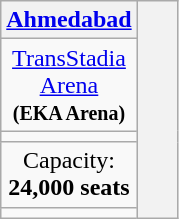<table class="wikitable" style="text-align:center">
<tr>
<th width="20px"><a href='#'>Ahmedabad</a></th>
<th width="20px" rowspan=5></th>
</tr>
<tr>
<td><a href='#'>TransStadia Arena</a><br><strong><small>(EKA Arena)</small></strong></td>
</tr>
<tr>
<td></td>
</tr>
<tr>
<td>Capacity: <strong>24,000 seats</strong></td>
</tr>
<tr>
<td></td>
</tr>
</table>
